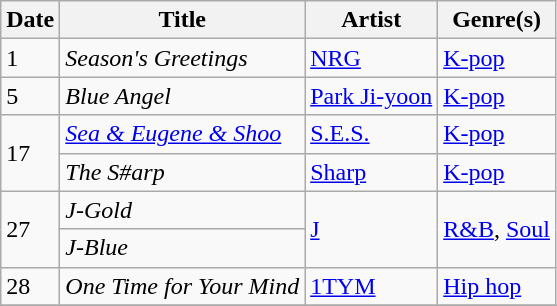<table class="wikitable" style="text-align: left;">
<tr>
<th>Date</th>
<th>Title</th>
<th>Artist</th>
<th>Genre(s)</th>
</tr>
<tr>
<td>1</td>
<td><em>Season's Greetings</em></td>
<td><a href='#'>NRG</a></td>
<td><a href='#'>K-pop</a></td>
</tr>
<tr>
<td>5</td>
<td><em>Blue Angel</em></td>
<td><a href='#'>Park Ji-yoon</a></td>
<td><a href='#'>K-pop</a></td>
</tr>
<tr>
<td rowspan="2">17</td>
<td><em><a href='#'>Sea & Eugene & Shoo</a></em></td>
<td><a href='#'>S.E.S.</a></td>
<td><a href='#'>K-pop</a></td>
</tr>
<tr>
<td><em>The S#arp</em></td>
<td><a href='#'>Sharp</a></td>
<td><a href='#'>K-pop</a></td>
</tr>
<tr>
<td rowspan="2">27</td>
<td><em>J-Gold</em></td>
<td rowspan="2"><a href='#'>J</a></td>
<td rowspan="2"><a href='#'>R&B</a>, <a href='#'>Soul</a></td>
</tr>
<tr>
<td><em>J-Blue</em></td>
</tr>
<tr>
<td>28</td>
<td><em>One Time for Your Mind</em></td>
<td><a href='#'>1TYM</a></td>
<td><a href='#'>Hip hop</a></td>
</tr>
<tr>
</tr>
</table>
